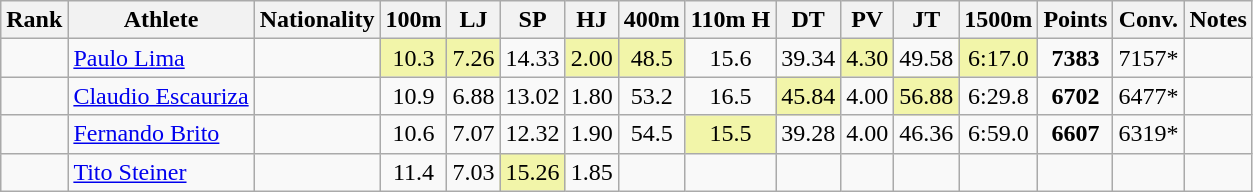<table class="wikitable sortable" style=" text-align:center;">
<tr>
<th>Rank</th>
<th>Athlete</th>
<th>Nationality</th>
<th>100m</th>
<th>LJ</th>
<th>SP</th>
<th>HJ</th>
<th>400m</th>
<th>110m H</th>
<th>DT</th>
<th>PV</th>
<th>JT</th>
<th>1500m</th>
<th>Points</th>
<th>Conv.</th>
<th>Notes</th>
</tr>
<tr>
<td></td>
<td align=left><a href='#'>Paulo Lima</a></td>
<td align=left></td>
<td bgcolor=#F2F5A9>10.3</td>
<td bgcolor=#F2F5A9>7.26</td>
<td>14.33</td>
<td bgcolor=#F2F5A9>2.00</td>
<td bgcolor=#F2F5A9>48.5</td>
<td>15.6</td>
<td>39.34</td>
<td bgcolor=#F2F5A9>4.30</td>
<td>49.58</td>
<td bgcolor=#F2F5A9>6:17.0</td>
<td><strong>7383</strong></td>
<td>7157*</td>
<td></td>
</tr>
<tr>
<td></td>
<td align=left><a href='#'>Claudio Escauriza</a></td>
<td align=left></td>
<td>10.9</td>
<td>6.88</td>
<td>13.02</td>
<td>1.80</td>
<td>53.2</td>
<td>16.5</td>
<td bgcolor=#F2F5A9>45.84</td>
<td>4.00</td>
<td bgcolor=#F2F5A9>56.88</td>
<td>6:29.8</td>
<td><strong>6702</strong></td>
<td>6477*</td>
<td></td>
</tr>
<tr>
<td></td>
<td align=left><a href='#'>Fernando Brito</a></td>
<td align=left></td>
<td>10.6</td>
<td>7.07</td>
<td>12.32</td>
<td>1.90</td>
<td>54.5</td>
<td bgcolor=#F2F5A9>15.5</td>
<td>39.28</td>
<td>4.00</td>
<td>46.36</td>
<td>6:59.0</td>
<td><strong>6607</strong></td>
<td>6319*</td>
<td></td>
</tr>
<tr>
<td></td>
<td align=left><a href='#'>Tito Steiner</a></td>
<td align=left></td>
<td>11.4</td>
<td>7.03</td>
<td bgcolor=#F2F5A9>15.26</td>
<td>1.85</td>
<td></td>
<td></td>
<td></td>
<td></td>
<td></td>
<td></td>
<td></td>
<td></td>
<td></td>
</tr>
</table>
